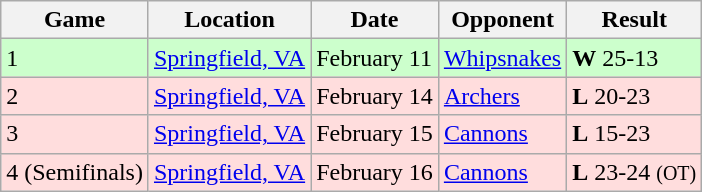<table class="wikitable">
<tr>
<th>Game</th>
<th>Location</th>
<th>Date</th>
<th>Opponent</th>
<th>Result</th>
</tr>
<tr bgcolor="#CCFFCC">
<td>1</td>
<td><a href='#'>Springfield, VA</a></td>
<td>February 11</td>
<td><a href='#'>Whipsnakes</a></td>
<td><strong>W</strong> 25-13</td>
</tr>
<tr bgcolor="#FFDDDD">
<td>2</td>
<td><a href='#'>Springfield, VA</a></td>
<td>February 14</td>
<td><a href='#'>Archers</a></td>
<td><strong>L</strong> 20-23</td>
</tr>
<tr bgcolor="#FFDDDD">
<td>3</td>
<td><a href='#'>Springfield, VA</a></td>
<td>February 15</td>
<td><a href='#'>Cannons</a></td>
<td><strong>L</strong> 15-23</td>
</tr>
<tr bgcolor="#FFDDDD">
<td>4 (Semifinals)</td>
<td><a href='#'>Springfield, VA</a></td>
<td>February 16</td>
<td><a href='#'>Cannons</a></td>
<td><strong>L</strong> 23-24 <small>(OT)</small></td>
</tr>
</table>
